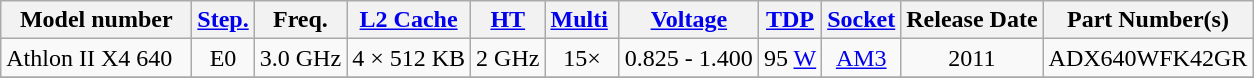<table class="wikitable" style="text-align: center">
<tr>
<th>Model number</th>
<th><a href='#'>Step.</a></th>
<th>Freq.</th>
<th><a href='#'>L2 Cache</a></th>
<th><a href='#'>HT</a></th>
<th><a href='#'>Multi</a> </th>
<th><a href='#'>Voltage</a></th>
<th><a href='#'>TDP</a></th>
<th><a href='#'>Socket</a></th>
<th>Release Date</th>
<th>Part Number(s)</th>
</tr>
<tr>
<td style="text-align: left" width="120 px">Athlon II X4 640</td>
<td>E0</td>
<td>3.0 GHz</td>
<td>4 × 512 KB</td>
<td>2 GHz</td>
<td>15×</td>
<td>0.825 - 1.400</td>
<td>95 <a href='#'>W</a></td>
<td><a href='#'>AM3</a></td>
<td>2011</td>
<td>ADX640WFK42GR</td>
</tr>
<tr>
</tr>
</table>
